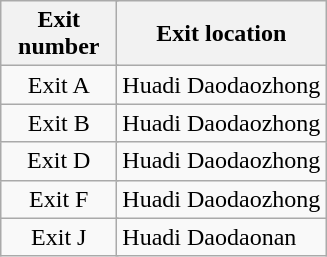<table class="wikitable">
<tr>
<th style="width:70px" colspan="2">Exit number</th>
<th>Exit location</th>
</tr>
<tr>
<td align="center" colspan="2">Exit A</td>
<td>Huadi Daodaozhong</td>
</tr>
<tr>
<td align="center" colspan="2">Exit B</td>
<td>Huadi Daodaozhong</td>
</tr>
<tr>
<td align="center" colspan="2">Exit D</td>
<td>Huadi Daodaozhong</td>
</tr>
<tr>
<td align="center" colspan="2">Exit F</td>
<td>Huadi Daodaozhong</td>
</tr>
<tr>
<td align="center" colspan="2">Exit J</td>
<td>Huadi Daodaonan</td>
</tr>
</table>
